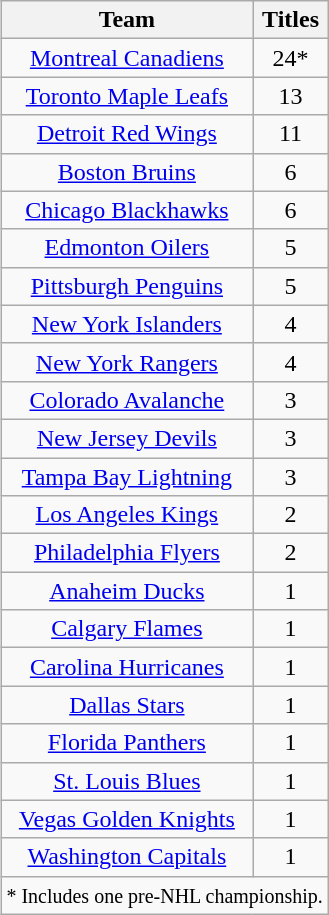<table class="wikitable" style="text-align:center; margin-left:1em; float:right">
<tr>
<th scope="col">Team</th>
<th scope="col">Titles</th>
</tr>
<tr>
<td scope="row"><a href='#'>Montreal Canadiens</a></td>
<td>24*</td>
</tr>
<tr>
<td scope="row"><a href='#'>Toronto Maple Leafs</a></td>
<td>13</td>
</tr>
<tr>
<td scope="row"><a href='#'>Detroit Red Wings</a></td>
<td>11</td>
</tr>
<tr>
<td scope="row"><a href='#'>Boston Bruins</a></td>
<td>6</td>
</tr>
<tr>
<td scope="row"><a href='#'>Chicago Blackhawks</a></td>
<td>6</td>
</tr>
<tr>
<td scope="row"><a href='#'>Edmonton Oilers</a></td>
<td>5</td>
</tr>
<tr>
<td scope="row"><a href='#'>Pittsburgh Penguins</a></td>
<td>5</td>
</tr>
<tr>
<td scope="row"><a href='#'>New York Islanders</a></td>
<td>4</td>
</tr>
<tr>
<td scope="row"><a href='#'>New York Rangers</a></td>
<td>4</td>
</tr>
<tr>
<td scope="row"><a href='#'>Colorado Avalanche</a></td>
<td>3</td>
</tr>
<tr>
<td scope="row"><a href='#'>New Jersey Devils</a></td>
<td>3</td>
</tr>
<tr>
<td scope="row"><a href='#'>Tampa Bay Lightning</a></td>
<td>3</td>
</tr>
<tr>
<td scope="row"><a href='#'>Los Angeles Kings</a></td>
<td>2</td>
</tr>
<tr>
<td scope="row"><a href='#'>Philadelphia Flyers</a></td>
<td>2</td>
</tr>
<tr>
<td scope="row"><a href='#'>Anaheim Ducks</a></td>
<td>1</td>
</tr>
<tr>
<td scope="row"><a href='#'>Calgary Flames</a></td>
<td>1</td>
</tr>
<tr>
<td scope="row"><a href='#'>Carolina Hurricanes</a></td>
<td>1</td>
</tr>
<tr>
<td scope="row"><a href='#'>Dallas Stars</a></td>
<td>1</td>
</tr>
<tr>
<td scope="row"><a href='#'>Florida Panthers</a></td>
<td>1</td>
</tr>
<tr>
<td scope="row"><a href='#'>St. Louis Blues</a></td>
<td>1</td>
</tr>
<tr>
<td scope="row"><a href='#'>Vegas Golden Knights</a></td>
<td>1</td>
</tr>
<tr>
<td scope="row"><a href='#'>Washington Capitals</a></td>
<td>1</td>
</tr>
<tr>
<td style="text-align:center;" colspan="6"><small>* Includes one pre-NHL championship.</small><br></td>
</tr>
</table>
